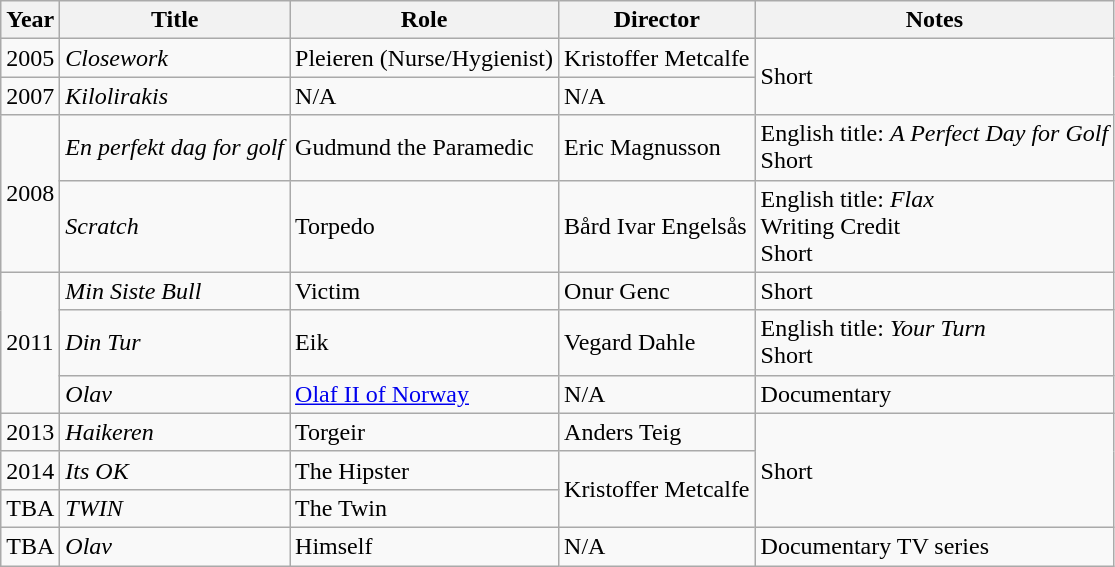<table class="wikitable sortable">
<tr>
<th>Year</th>
<th>Title</th>
<th>Role</th>
<th>Director</th>
<th class="unsortable">Notes</th>
</tr>
<tr>
<td>2005</td>
<td><em>Closework</em></td>
<td>Pleieren (Nurse/Hygienist)</td>
<td>Kristoffer Metcalfe</td>
<td rowspan=2>Short</td>
</tr>
<tr>
<td>2007</td>
<td><em>Kilolirakis</em></td>
<td>N/A</td>
<td>N/A</td>
</tr>
<tr>
<td rowspan=2>2008</td>
<td><em>En perfekt dag for golf</em></td>
<td>Gudmund the Paramedic</td>
<td>Eric Magnusson</td>
<td>English title: <em>A Perfect Day for Golf</em><br>Short</td>
</tr>
<tr>
<td><em>Scratch</em></td>
<td>Torpedo</td>
<td>Bård Ivar Engelsås</td>
<td>English title: <em>Flax</em><br>Writing Credit<br>Short</td>
</tr>
<tr>
<td rowspan=3>2011</td>
<td><em>Min Siste Bull</em></td>
<td>Victim</td>
<td>Onur Genc</td>
<td>Short</td>
</tr>
<tr>
<td><em>Din Tur</em></td>
<td>Eik</td>
<td>Vegard Dahle</td>
<td>English title: <em>Your Turn</em><br>Short</td>
</tr>
<tr>
<td><em>Olav</em></td>
<td><a href='#'>Olaf II of Norway</a></td>
<td>N/A</td>
<td>Documentary</td>
</tr>
<tr>
<td>2013</td>
<td><em>Haikeren</em></td>
<td>Torgeir</td>
<td>Anders Teig</td>
<td rowspan=3>Short</td>
</tr>
<tr>
<td>2014</td>
<td><em>Its OK</em></td>
<td>The Hipster</td>
<td rowspan=2>Kristoffer Metcalfe</td>
</tr>
<tr>
<td>TBA</td>
<td><em>TWIN</em></td>
<td>The Twin</td>
</tr>
<tr>
<td>TBA</td>
<td><em>Olav</em></td>
<td>Himself</td>
<td>N/A</td>
<td>Documentary TV series</td>
</tr>
</table>
